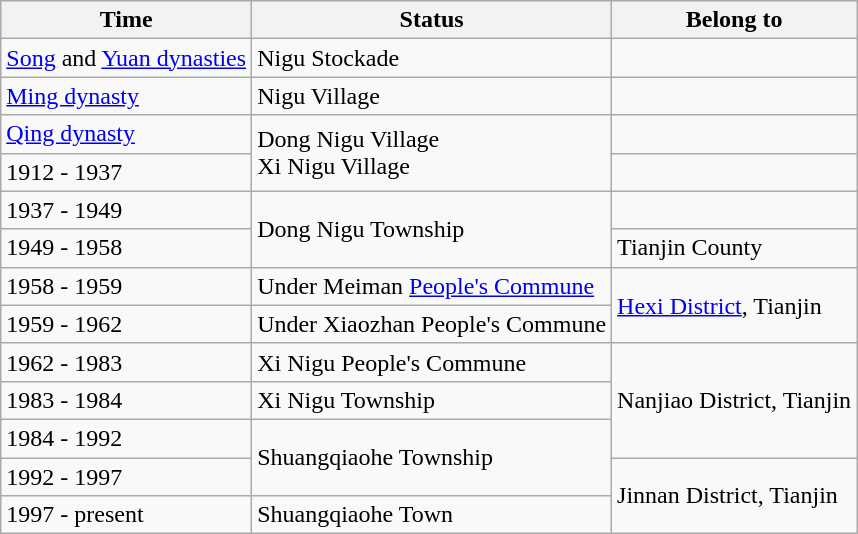<table class="wikitable">
<tr>
<th>Time</th>
<th>Status</th>
<th>Belong to</th>
</tr>
<tr>
<td><a href='#'>Song</a> and <a href='#'>Yuan dynasties</a></td>
<td>Nigu Stockade</td>
<td></td>
</tr>
<tr>
<td><a href='#'>Ming dynasty</a></td>
<td>Nigu Village</td>
<td></td>
</tr>
<tr>
<td><a href='#'>Qing dynasty</a></td>
<td rowspan="2">Dong Nigu Village<br>Xi Nigu Village</td>
<td></td>
</tr>
<tr>
<td>1912 - 1937</td>
<td></td>
</tr>
<tr>
<td>1937 - 1949</td>
<td rowspan="2">Dong Nigu Township</td>
<td></td>
</tr>
<tr>
<td>1949 - 1958</td>
<td>Tianjin County</td>
</tr>
<tr>
<td>1958 - 1959</td>
<td>Under Meiman <a href='#'>People's Commune</a></td>
<td rowspan="2"><a href='#'>Hexi District</a>, Tianjin</td>
</tr>
<tr>
<td>1959 - 1962</td>
<td>Under Xiaozhan People's Commune</td>
</tr>
<tr>
<td>1962 - 1983</td>
<td>Xi Nigu People's Commune</td>
<td rowspan="3">Nanjiao District, Tianjin</td>
</tr>
<tr>
<td>1983 - 1984</td>
<td>Xi Nigu Township</td>
</tr>
<tr>
<td>1984 - 1992</td>
<td rowspan="2">Shuangqiaohe Township</td>
</tr>
<tr>
<td>1992 - 1997</td>
<td rowspan="2">Jinnan District, Tianjin</td>
</tr>
<tr>
<td>1997 - present</td>
<td>Shuangqiaohe Town</td>
</tr>
</table>
